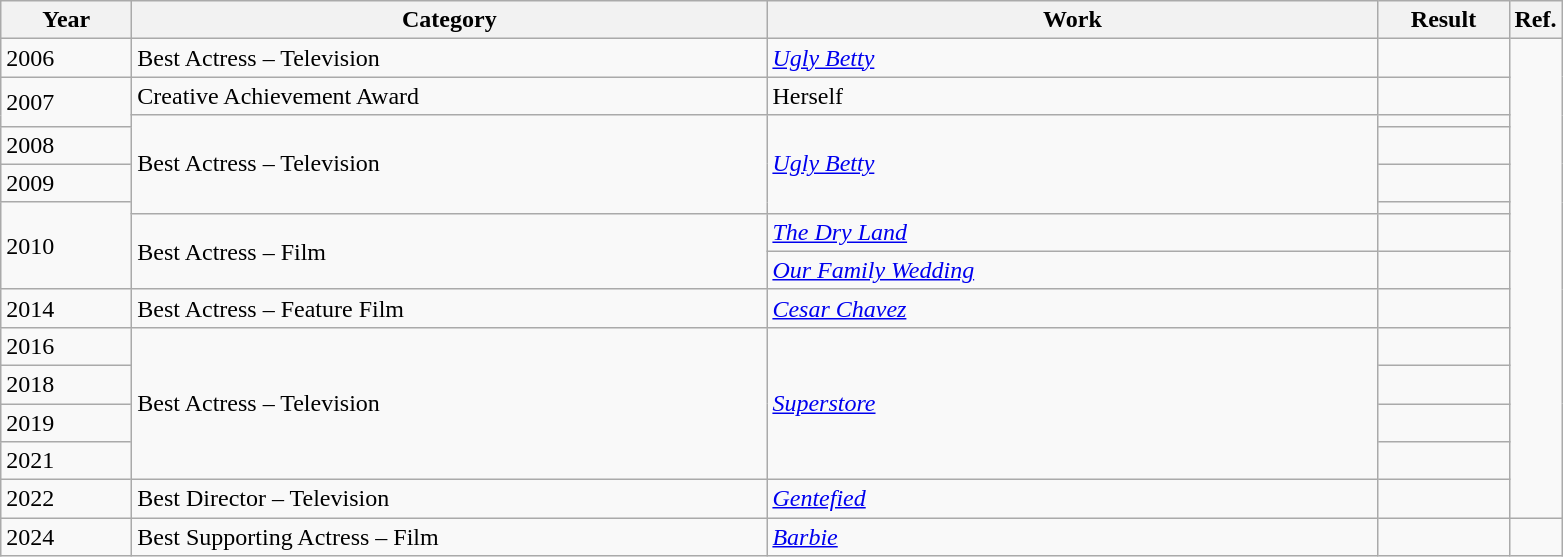<table class=wikitable>
<tr>
<th scope="col" style="width:5em;">Year</th>
<th scope="col" style="width:26em;">Category</th>
<th scope="col" style="width:25em;">Work</th>
<th scope="col" style="width:5em;">Result</th>
<th>Ref.</th>
</tr>
<tr>
<td>2006</td>
<td>Best Actress – Television</td>
<td><em><a href='#'>Ugly Betty</a></em></td>
<td></td>
<td rowspan="14"></td>
</tr>
<tr>
<td rowspan="2">2007</td>
<td>Creative Achievement Award</td>
<td>Herself</td>
<td></td>
</tr>
<tr>
<td rowspan="4">Best Actress – Television</td>
<td rowspan="4"><em><a href='#'>Ugly Betty</a></em></td>
<td></td>
</tr>
<tr>
<td>2008</td>
<td></td>
</tr>
<tr>
<td>2009</td>
<td></td>
</tr>
<tr>
<td rowspan="3">2010</td>
<td></td>
</tr>
<tr>
<td rowspan="2">Best Actress – Film</td>
<td><em><a href='#'>The Dry Land</a></em></td>
<td></td>
</tr>
<tr>
<td><em><a href='#'>Our Family Wedding</a></em></td>
<td></td>
</tr>
<tr>
<td>2014</td>
<td>Best Actress – Feature Film</td>
<td><em><a href='#'>Cesar Chavez</a></em></td>
<td></td>
</tr>
<tr>
<td>2016</td>
<td rowspan="4">Best Actress – Television</td>
<td rowspan="4"><em><a href='#'>Superstore</a></em></td>
<td></td>
</tr>
<tr>
<td>2018</td>
<td></td>
</tr>
<tr>
<td>2019</td>
<td></td>
</tr>
<tr>
<td>2021</td>
<td></td>
</tr>
<tr>
<td>2022</td>
<td>Best Director – Television</td>
<td><em><a href='#'>Gentefied</a></em></td>
<td></td>
</tr>
<tr>
<td>2024</td>
<td>Best Supporting Actress – Film</td>
<td><em><a href='#'>Barbie</a></em></td>
<td></td>
</tr>
</table>
